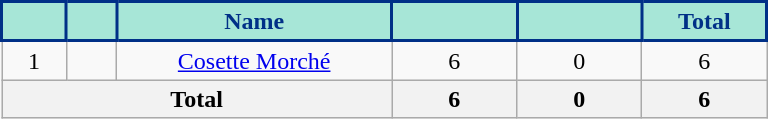<table class="wikitable sortable" style="text-align:center;">
<tr>
<th style="background:#A7E6D7; color:#003087; border:2px solid #003087; width:35px;" scope="col"></th>
<th style="background:#A7E6D7; color:#003087; border:2px solid #003087; width:25px;" scope="col"></th>
<th style="background:#A7E6D7; color:#003087; border:2px solid #003087; width:175px;" scope="col">Name</th>
<th style="background:#A7E6D7; color:#003087; border:2px solid #003087; width:75px;" scope="col"></th>
<th style="background:#A7E6D7; color:#003087; border:2px solid #003087; width:75px;" scope="col"></th>
<th style="background:#A7E6D7; color:#003087; border:2px solid #003087; width:75px;" scope="col">Total</th>
</tr>
<tr>
<td>1</td>
<td></td>
<td><a href='#'>Cosette Morché</a></td>
<td>6</td>
<td>0</td>
<td>6</td>
</tr>
<tr>
<th colspan="3">Total</th>
<th>6</th>
<th>0</th>
<th>6</th>
</tr>
</table>
